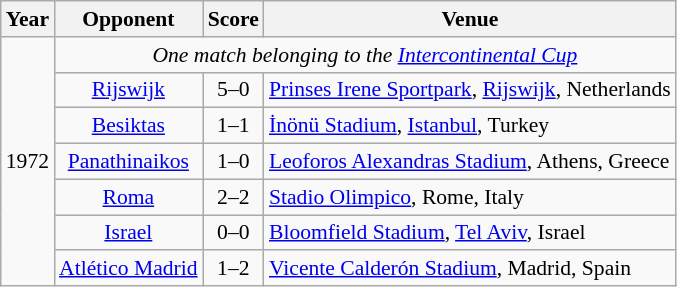<table class="wikitable" style="font-size: 90%; text-align:left">
<tr>
<th>Year</th>
<th>Opponent</th>
<th>Score</th>
<th>Venue</th>
</tr>
<tr>
<td rowspan=7>1972</td>
<td colspan=3 align=center><em>One match belonging to the <a href='#'>Intercontinental Cup</a></em></td>
</tr>
<tr>
<td align=center> <a href='#'>Rijswijk</a></td>
<td align=center>5–0</td>
<td><a href='#'>Prinses Irene Sportpark</a>, <a href='#'>Rijswijk</a>, Netherlands</td>
</tr>
<tr>
<td align=center> <a href='#'>Besiktas</a></td>
<td align=center>1–1</td>
<td><a href='#'>İnönü Stadium</a>, <a href='#'>Istanbul</a>, Turkey</td>
</tr>
<tr>
<td align=center> <a href='#'>Panathinaikos</a></td>
<td align=center>1–0</td>
<td><a href='#'>Leoforos Alexandras Stadium</a>, Athens, Greece</td>
</tr>
<tr>
<td align=center> <a href='#'>Roma</a></td>
<td align=center>2–2</td>
<td><a href='#'>Stadio Olimpico</a>, Rome, Italy</td>
</tr>
<tr>
<td align=center> <a href='#'>Israel</a></td>
<td align=center>0–0</td>
<td><a href='#'>Bloomfield Stadium</a>, <a href='#'>Tel Aviv</a>, Israel</td>
</tr>
<tr>
<td align=center> <a href='#'>Atlético Madrid</a></td>
<td align=center>1–2</td>
<td><a href='#'>Vicente Calderón Stadium</a>, Madrid, Spain</td>
</tr>
</table>
